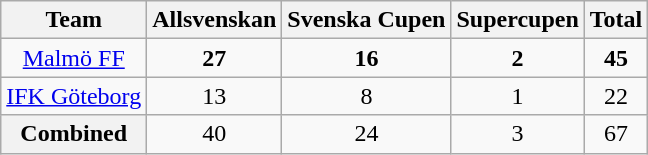<table class="wikitable" style="text-align:center;">
<tr>
<th>Team</th>
<th>Allsvenskan</th>
<th>Svenska Cupen</th>
<th>Supercupen</th>
<th>Total</th>
</tr>
<tr>
<td><a href='#'>Malmö FF</a></td>
<td><strong>27</strong></td>
<td><strong>16</strong></td>
<td><strong>2</strong></td>
<td><strong>45</strong></td>
</tr>
<tr>
<td><a href='#'>IFK Göteborg</a></td>
<td>13</td>
<td>8</td>
<td>1</td>
<td>22</td>
</tr>
<tr>
<th>Combined</th>
<td>40</td>
<td>24</td>
<td>3</td>
<td>67</td>
</tr>
</table>
